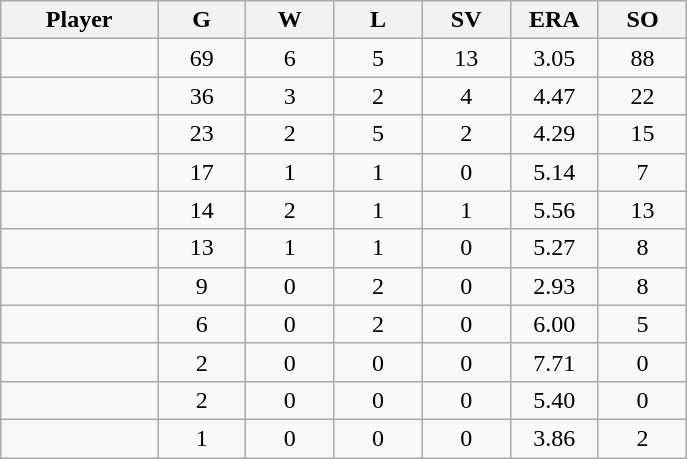<table class="wikitable sortable">
<tr>
<th bgcolor="#DDDDFF" width="16%">Player</th>
<th bgcolor="#DDDDFF" width="9%">G</th>
<th bgcolor="#DDDDFF" width="9%">W</th>
<th bgcolor="#DDDDFF" width="9%">L</th>
<th bgcolor="#DDDDFF" width="9%">SV</th>
<th bgcolor="#DDDDFF" width="9%">ERA</th>
<th bgcolor="#DDDDFF" width="9%">SO</th>
</tr>
<tr align="center">
<td></td>
<td>69</td>
<td>6</td>
<td>5</td>
<td>13</td>
<td>3.05</td>
<td>88</td>
</tr>
<tr align="center">
<td></td>
<td>36</td>
<td>3</td>
<td>2</td>
<td>4</td>
<td>4.47</td>
<td>22</td>
</tr>
<tr align="center">
<td></td>
<td>23</td>
<td>2</td>
<td>5</td>
<td>2</td>
<td>4.29</td>
<td>15</td>
</tr>
<tr align="center">
<td></td>
<td>17</td>
<td>1</td>
<td>1</td>
<td>0</td>
<td>5.14</td>
<td>7</td>
</tr>
<tr align="center">
<td></td>
<td>14</td>
<td>2</td>
<td>1</td>
<td>1</td>
<td>5.56</td>
<td>13</td>
</tr>
<tr align="center">
<td></td>
<td>13</td>
<td>1</td>
<td>1</td>
<td>0</td>
<td>5.27</td>
<td>8</td>
</tr>
<tr align="center">
<td></td>
<td>9</td>
<td>0</td>
<td>2</td>
<td>0</td>
<td>2.93</td>
<td>8</td>
</tr>
<tr align="center">
<td></td>
<td>6</td>
<td>0</td>
<td>2</td>
<td>0</td>
<td>6.00</td>
<td>5</td>
</tr>
<tr align="center">
<td></td>
<td>2</td>
<td>0</td>
<td>0</td>
<td>0</td>
<td>7.71</td>
<td>0</td>
</tr>
<tr align="center">
<td></td>
<td>2</td>
<td>0</td>
<td>0</td>
<td>0</td>
<td>5.40</td>
<td>0</td>
</tr>
<tr align="center">
<td></td>
<td>1</td>
<td>0</td>
<td>0</td>
<td>0</td>
<td>3.86</td>
<td>2</td>
</tr>
</table>
